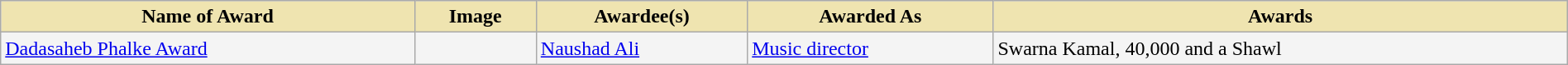<table class="wikitable" style="width:100%;">
<tr>
<th style="background-color:#EFE4B0;">Name of Award</th>
<th style="background-color:#EFE4B0;">Image</th>
<th style="background-color:#EFE4B0;">Awardee(s)</th>
<th style="background-color:#EFE4B0;">Awarded As</th>
<th style="background-color:#EFE4B0;">Awards</th>
</tr>
<tr style="background-color:#F4F4F4">
<td><a href='#'>Dadasaheb Phalke Award</a></td>
<td></td>
<td><a href='#'>Naushad Ali</a></td>
<td><a href='#'>Music director</a></td>
<td>Swarna Kamal, 40,000 and a Shawl</td>
</tr>
</table>
